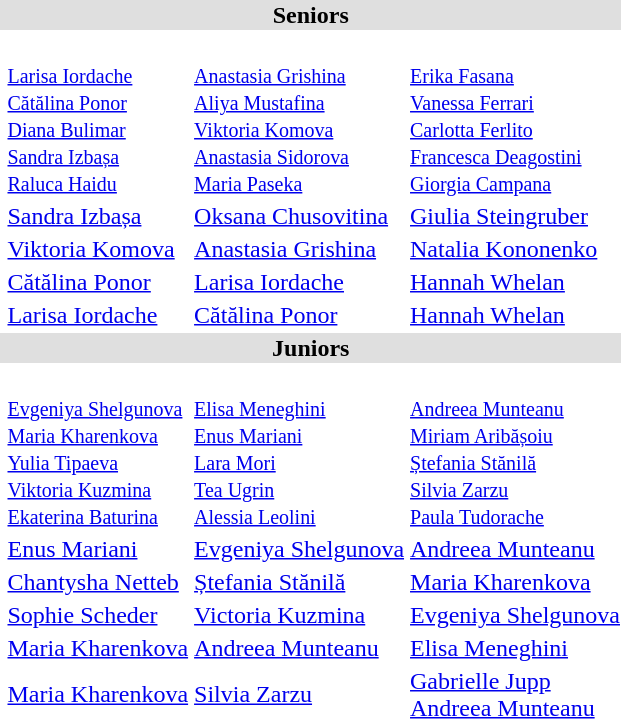<table>
<tr bgcolor="DFDFDF">
<td colspan="4" align="center"><strong>Seniors</strong></td>
</tr>
<tr>
<th scope=row style="text-align:left"><br></th>
<td><br><small><a href='#'>Larisa Iordache</a><br><a href='#'>Cătălina Ponor</a><br><a href='#'>Diana Bulimar</a><br><a href='#'>Sandra Izbașa</a><br><a href='#'>Raluca Haidu</a></small></td>
<td><br><small><a href='#'>Anastasia Grishina</a><br><a href='#'>Aliya Mustafina</a><br><a href='#'>Viktoria Komova</a><br><a href='#'>Anastasia Sidorova</a><br><a href='#'>Maria Paseka</a></small></td>
<td><br><small><a href='#'>Erika Fasana</a><br><a href='#'>Vanessa Ferrari</a><br><a href='#'>Carlotta Ferlito</a><br><a href='#'>Francesca Deagostini</a><br><a href='#'>Giorgia Campana</a></small></td>
</tr>
<tr>
<th scope=row style="text-align:left"><br></th>
<td> <a href='#'>Sandra Izbașa</a></td>
<td> <a href='#'>Oksana Chusovitina</a></td>
<td> <a href='#'>Giulia Steingruber</a></td>
</tr>
<tr>
<th scope=row style="text-align:left"><br></th>
<td> <a href='#'>Viktoria Komova</a></td>
<td> <a href='#'>Anastasia Grishina</a></td>
<td> <a href='#'>Natalia Kononenko</a></td>
</tr>
<tr>
<th scope=row style="text-align:left"><br></th>
<td> <a href='#'>Cătălina Ponor</a></td>
<td> <a href='#'>Larisa Iordache</a></td>
<td> <a href='#'>Hannah Whelan</a></td>
</tr>
<tr>
<th scope=row style="text-align:left"><br></th>
<td> <a href='#'>Larisa Iordache</a></td>
<td> <a href='#'>Cătălina Ponor</a></td>
<td> <a href='#'>Hannah Whelan</a></td>
</tr>
<tr style="background:#dfdfdf;">
<td colspan="4" style="text-align:center;"><strong>Juniors</strong></td>
</tr>
<tr>
<th scope=row style="text-align:left"><br></th>
<td><br><small><a href='#'>Evgeniya Shelgunova</a><br><a href='#'>Maria Kharenkova</a><br><a href='#'>Yulia Tipaeva</a><br><a href='#'>Viktoria Kuzmina</a><br><a href='#'>Ekaterina Baturina</a></small></td>
<td><br><small><a href='#'>Elisa Meneghini</a><br><a href='#'>Enus Mariani</a><br><a href='#'>Lara Mori</a><br><a href='#'>Tea Ugrin</a><br><a href='#'>Alessia Leolini</a></small></td>
<td><br><small><a href='#'>Andreea Munteanu</a><br><a href='#'>Miriam Aribășoiu</a><br><a href='#'>Ștefania Stănilă</a><br><a href='#'>Silvia Zarzu</a><br><a href='#'>Paula Tudorache</a></small></td>
</tr>
<tr>
<th scope=row style="text-align:left"><br></th>
<td> <a href='#'>Enus Mariani</a></td>
<td> <a href='#'>Evgeniya Shelgunova</a></td>
<td> <a href='#'>Andreea Munteanu</a></td>
</tr>
<tr>
<th scope=row style="text-align:left"><br></th>
<td> <a href='#'>Chantysha Netteb</a></td>
<td> <a href='#'>Ștefania Stănilă</a></td>
<td> <a href='#'>Maria Kharenkova</a></td>
</tr>
<tr>
<th scope=row style="text-align:left"><br></th>
<td> <a href='#'>Sophie Scheder</a></td>
<td> <a href='#'>Victoria Kuzmina</a></td>
<td> <a href='#'>Evgeniya Shelgunova</a></td>
</tr>
<tr>
<th scope=row style="text-align:left"><br></th>
<td> <a href='#'>Maria Kharenkova</a></td>
<td> <a href='#'>Andreea Munteanu</a></td>
<td> <a href='#'>Elisa Meneghini</a></td>
</tr>
<tr>
<th scope=row style="text-align:left"><br></th>
<td> <a href='#'>Maria Kharenkova</a></td>
<td> <a href='#'>Silvia Zarzu</a></td>
<td> <a href='#'>Gabrielle Jupp</a><br> <a href='#'>Andreea Munteanu</a></td>
</tr>
</table>
